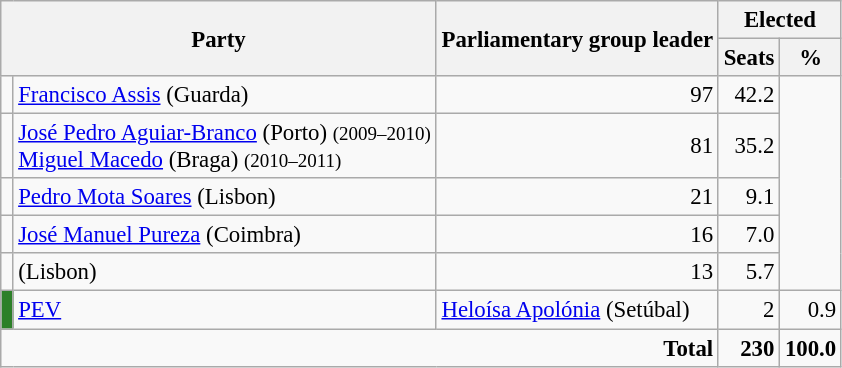<table class="wikitable" style="text-align:right; font-size:95%;">
<tr>
<th colspan="2" rowspan="2">Party</th>
<th rowspan="2">Parliamentary group leader</th>
<th colspan="2">Elected</th>
</tr>
<tr>
<th>Seats</th>
<th>%</th>
</tr>
<tr>
<td></td>
<td align="left"><a href='#'>Francisco Assis</a> (Guarda)</td>
<td align="right">97</td>
<td align="right">42.2</td>
</tr>
<tr>
<td></td>
<td align="left"><a href='#'>José Pedro Aguiar-Branco</a> (Porto) <small>(2009–2010)</small><br><a href='#'>Miguel Macedo</a> (Braga) <small>(2010–2011)</small></td>
<td align="right">81</td>
<td align="right">35.2</td>
</tr>
<tr>
<td></td>
<td align="left"><a href='#'>Pedro Mota Soares</a> (Lisbon)</td>
<td align="right">21</td>
<td align="right">9.1</td>
</tr>
<tr>
<td></td>
<td align="left"><a href='#'>José Manuel Pureza</a> (Coimbra)</td>
<td align="right">16</td>
<td align="right">7.0</td>
</tr>
<tr>
<td></td>
<td align="left"> (Lisbon)</td>
<td align="right">13</td>
<td align="right">5.7</td>
</tr>
<tr>
<td style="width:1px; background:#2C8028; text-align:center;"></td>
<td style="text-align:left;"><a href='#'>PEV</a></td>
<td align="left"><a href='#'>Heloísa Apolónia</a> (Setúbal)</td>
<td align="right">2</td>
<td align="right">0.9</td>
</tr>
<tr>
<td colspan="3"> <strong>Total</strong></td>
<td align="right"><strong>230</strong></td>
<td align="right"><strong>100.0</strong></td>
</tr>
</table>
